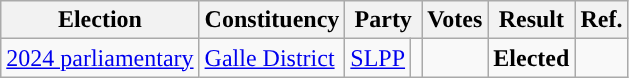<table class="wikitable" style="text-align:left;">
<tr>
<th scope=col>Election</th>
<th scope=col>Constituency</th>
<th scope=col colspan="2">Party</th>
<th scope=col>Votes</th>
<th scope=col>Result</th>
<th scope=col>Ref.</th>
</tr>
<tr>
<td><a href='#'>2024 parliamentary</a></td>
<td><a href='#'>Galle District</a></td>
<td><a href='#'>SLPP</a></td>
<td rowspan="8" style="background:"></td>
<td align=right></td>
<td><strong>Elected</strong></td>
<td></td>
</tr>
</table>
